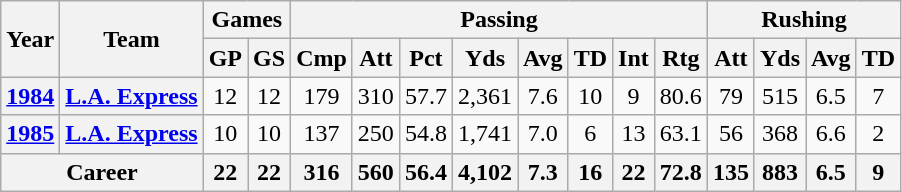<table class="wikitable" style="text-align:center;">
<tr>
<th rowspan="2">Year</th>
<th rowspan="2">Team</th>
<th colspan="2">Games</th>
<th colspan="8">Passing</th>
<th colspan="4">Rushing</th>
</tr>
<tr>
<th>GP</th>
<th>GS</th>
<th>Cmp</th>
<th>Att</th>
<th>Pct</th>
<th>Yds</th>
<th>Avg</th>
<th>TD</th>
<th>Int</th>
<th>Rtg</th>
<th>Att</th>
<th>Yds</th>
<th>Avg</th>
<th>TD</th>
</tr>
<tr>
<th><a href='#'>1984</a></th>
<th><a href='#'>L.A. Express</a></th>
<td>12</td>
<td>12</td>
<td>179</td>
<td>310</td>
<td>57.7</td>
<td>2,361</td>
<td>7.6</td>
<td>10</td>
<td>9</td>
<td>80.6</td>
<td>79</td>
<td>515</td>
<td>6.5</td>
<td>7</td>
</tr>
<tr>
<th><a href='#'>1985</a></th>
<th><a href='#'>L.A. Express</a></th>
<td>10</td>
<td>10</td>
<td>137</td>
<td>250</td>
<td>54.8</td>
<td>1,741</td>
<td>7.0</td>
<td>6</td>
<td>13</td>
<td>63.1</td>
<td>56</td>
<td>368</td>
<td>6.6</td>
<td>2</td>
</tr>
<tr>
<th colspan="2">Career</th>
<th>22</th>
<th>22</th>
<th>316</th>
<th>560</th>
<th>56.4</th>
<th>4,102</th>
<th>7.3</th>
<th>16</th>
<th>22</th>
<th>72.8</th>
<th>135</th>
<th>883</th>
<th>6.5</th>
<th>9</th>
</tr>
</table>
